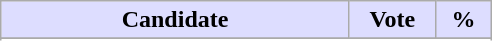<table class="wikitable">
<tr>
<th style="background:#ddf; width:225px;">Candidate</th>
<th style="background:#ddf; width:50px;">Vote</th>
<th style="background:#ddf; width:30px;">%</th>
</tr>
<tr>
</tr>
<tr>
</tr>
</table>
